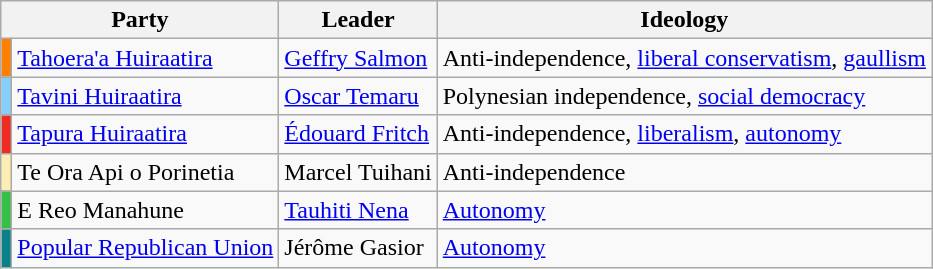<table class="wikitable alternance" align="center">
<tr>
<th colspan="2" scope="col">Party</th>
<th scope="col">Leader</th>
<th scope="col">Ideology</th>
</tr>
<tr>
<td bgcolor="#FF7F00"></td>
<td><a href='#'>Tahoera'a Huiraatira</a></td>
<td><a href='#'>Geffry Salmon</a></td>
<td>Anti-independence, <a href='#'>liberal conservatism</a>, <a href='#'>gaullism</a></td>
</tr>
<tr>
<td bgcolor="#87CEFA"></td>
<td><a href='#'>Tavini Huiraatira</a></td>
<td><a href='#'>Oscar Temaru</a></td>
<td>Polynesian independence, <a href='#'>social democracy</a></td>
</tr>
<tr>
<td bgcolor="#EE2C21"></td>
<td><a href='#'>Tapura Huiraatira</a></td>
<td><a href='#'>Édouard Fritch</a></td>
<td>Anti-independence, <a href='#'>liberalism</a>, <a href='#'>autonomy</a></td>
</tr>
<tr>
<td bgcolor="#FEEEB3"></td>
<td>Te Ora Api o Porinetia</td>
<td>Marcel Tuihani</td>
<td>Anti-independence</td>
</tr>
<tr>
<td bgcolor="#34C045"></td>
<td>E Reo Manahune</td>
<td><a href='#'>Tauhiti Nena</a></td>
<td><a href='#'>Autonomy</a></td>
</tr>
<tr>
<td bgcolor="#088189"></td>
<td><a href='#'>Popular Republican Union</a></td>
<td>Jérôme Gasior</td>
<td><a href='#'>Autonomy</a></td>
</tr>
</table>
